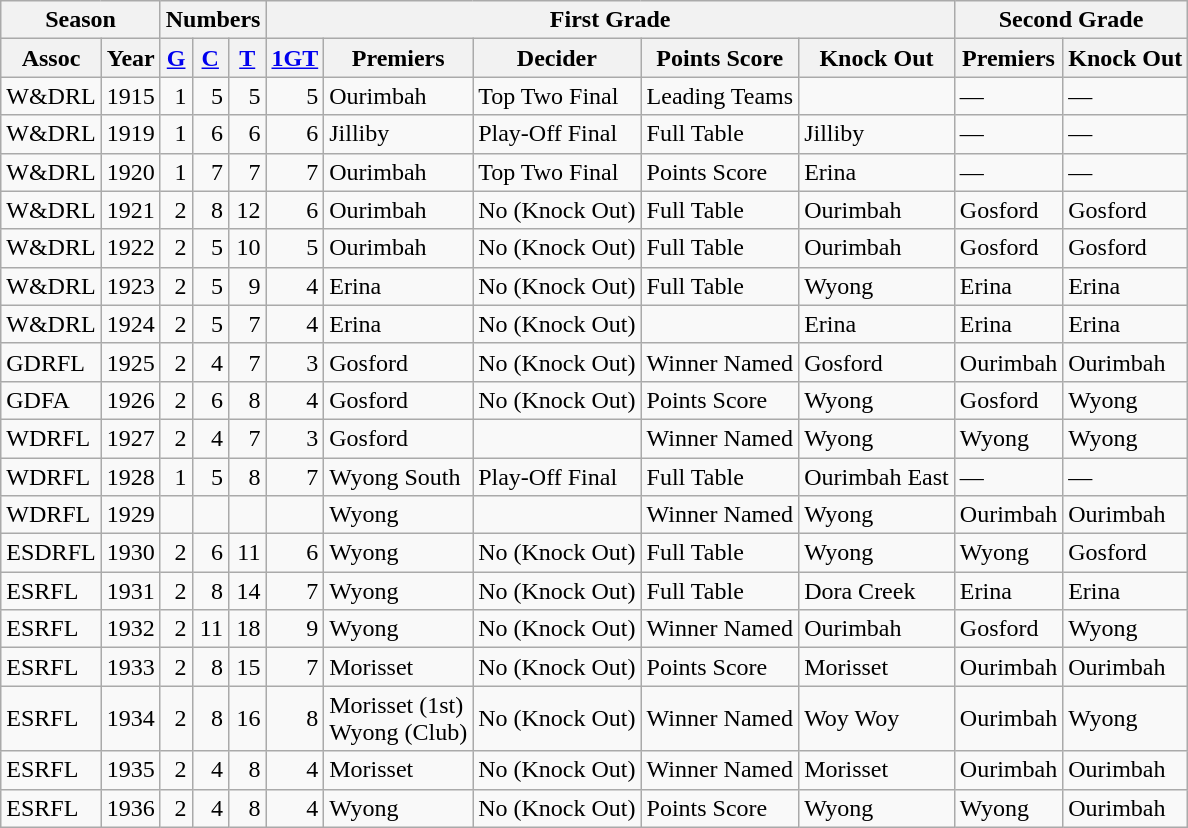<table class="wikitable sortable collapsible">
<tr>
<th colspan="2" style="text-align:center;">Season</th>
<th colspan="3" style="text-align:center;">Numbers</th>
<th colspan="5" style="text-align:center;">First Grade</th>
<th colspan="2">Second Grade</th>
</tr>
<tr>
<th>Assoc</th>
<th>Year</th>
<th><a href='#'>G</a></th>
<th><a href='#'>C</a></th>
<th><a href='#'>T</a></th>
<th><a href='#'>1GT</a></th>
<th>Premiers</th>
<th>Decider</th>
<th>Points Score</th>
<th>Knock Out</th>
<th>Premiers</th>
<th>Knock Out</th>
</tr>
<tr>
<td>W&DRL</td>
<td>1915</td>
<td style="text-align:right;">1</td>
<td style="text-align:right;">5</td>
<td style="text-align:right;">5</td>
<td style="text-align:right;">5</td>
<td> Ourimbah</td>
<td>Top Two Final</td>
<td>Leading Teams</td>
<td></td>
<td>—</td>
<td>—</td>
</tr>
<tr>
<td>W&DRL</td>
<td>1919</td>
<td style="text-align:right;">1</td>
<td style="text-align:right;">6</td>
<td style="text-align:right;">6</td>
<td style="text-align:right;">6</td>
<td> Jilliby</td>
<td>Play-Off Final</td>
<td>Full Table</td>
<td>Jilliby</td>
<td>—</td>
<td>—</td>
</tr>
<tr>
<td>W&DRL</td>
<td>1920</td>
<td style="text-align:right;">1</td>
<td style="text-align:right;">7</td>
<td style="text-align:right;">7</td>
<td style="text-align:right;">7</td>
<td> Ourimbah</td>
<td>Top Two Final</td>
<td>Points Score</td>
<td>Erina</td>
<td>—</td>
<td>—</td>
</tr>
<tr>
<td>W&DRL</td>
<td>1921</td>
<td style="text-align:right;">2</td>
<td style="text-align:right;">8</td>
<td style="text-align:right;">12</td>
<td style="text-align:right;">6</td>
<td> Ourimbah</td>
<td>No (Knock Out)</td>
<td>Full Table</td>
<td>Ourimbah</td>
<td>Gosford</td>
<td>Gosford</td>
</tr>
<tr>
<td>W&DRL</td>
<td>1922</td>
<td style="text-align:right;">2</td>
<td style="text-align:right;">5</td>
<td style="text-align:right;">10</td>
<td style="text-align:right;">5</td>
<td> Ourimbah</td>
<td>No (Knock Out)</td>
<td>Full Table</td>
<td>Ourimbah</td>
<td>Gosford</td>
<td>Gosford</td>
</tr>
<tr>
<td>W&DRL</td>
<td>1923</td>
<td style="text-align:right;">2</td>
<td style="text-align:right;">5</td>
<td style="text-align:right;">9</td>
<td style="text-align:right;">4</td>
<td> Erina</td>
<td>No (Knock Out)</td>
<td>Full Table</td>
<td>Wyong</td>
<td>Erina</td>
<td>Erina</td>
</tr>
<tr>
<td>W&DRL</td>
<td>1924</td>
<td style="text-align:right;">2</td>
<td style="text-align:right;">5</td>
<td style="text-align:right;">7</td>
<td style="text-align:right;">4</td>
<td> Erina</td>
<td>No (Knock Out)</td>
<td></td>
<td>Erina</td>
<td>Erina</td>
<td>Erina</td>
</tr>
<tr>
<td>GDRFL</td>
<td>1925</td>
<td style="text-align:right;">2</td>
<td style="text-align:right;">4</td>
<td style="text-align:right;">7</td>
<td style="text-align:right;">3</td>
<td> Gosford</td>
<td>No (Knock Out)</td>
<td>Winner Named</td>
<td>Gosford</td>
<td>Ourimbah</td>
<td>Ourimbah</td>
</tr>
<tr>
<td>GDFA</td>
<td>1926</td>
<td style="text-align:right;">2</td>
<td style="text-align:right;">6</td>
<td style="text-align:right;">8</td>
<td style="text-align:right;">4</td>
<td> Gosford</td>
<td>No (Knock Out)</td>
<td>Points Score</td>
<td>Wyong</td>
<td>Gosford</td>
<td>Wyong</td>
</tr>
<tr>
<td>WDRFL</td>
<td>1927</td>
<td style="text-align:right;">2</td>
<td style="text-align:right;">4</td>
<td style="text-align:right;">7</td>
<td style="text-align:right;">3</td>
<td> Gosford</td>
<td></td>
<td>Winner Named</td>
<td>Wyong</td>
<td>Wyong</td>
<td>Wyong</td>
</tr>
<tr>
<td>WDRFL</td>
<td>1928</td>
<td style="text-align:right;">1</td>
<td style="text-align:right;">5</td>
<td style="text-align:right;">8</td>
<td style="text-align:right;">7</td>
<td> Wyong South</td>
<td>Play-Off Final</td>
<td>Full Table</td>
<td>Ourimbah East</td>
<td>—</td>
<td>—</td>
</tr>
<tr>
<td>WDRFL</td>
<td>1929</td>
<td style="text-align:right;"></td>
<td style="text-align:right;"></td>
<td style="text-align:right;"></td>
<td style="text-align:right;"></td>
<td> Wyong</td>
<td></td>
<td>Winner Named</td>
<td>Wyong </td>
<td>Ourimbah</td>
<td>Ourimbah</td>
</tr>
<tr>
<td>ESDRFL</td>
<td>1930</td>
<td style="text-align:right;">2</td>
<td style="text-align:right;">6</td>
<td style="text-align:right;">11</td>
<td style="text-align:right;">6</td>
<td> Wyong</td>
<td>No (Knock Out)</td>
<td>Full Table</td>
<td>Wyong</td>
<td>Wyong</td>
<td>Gosford</td>
</tr>
<tr>
<td>ESRFL</td>
<td>1931</td>
<td style="text-align:right;">2</td>
<td style="text-align:right;">8</td>
<td style="text-align:right;">14</td>
<td style="text-align:right;">7</td>
<td> Wyong</td>
<td>No (Knock Out)</td>
<td>Full Table</td>
<td>Dora Creek</td>
<td>Erina</td>
<td>Erina</td>
</tr>
<tr>
<td>ESRFL</td>
<td>1932</td>
<td style="text-align:right;">2</td>
<td style="text-align:right;">11</td>
<td style="text-align:right;">18</td>
<td style="text-align:right;">9</td>
<td> Wyong</td>
<td>No (Knock Out)</td>
<td>Winner Named</td>
<td>Ourimbah</td>
<td>Gosford</td>
<td>Wyong</td>
</tr>
<tr>
<td>ESRFL</td>
<td>1933</td>
<td style="text-align:right;">2</td>
<td style="text-align:right;">8</td>
<td style="text-align:right;">15</td>
<td style="text-align:right;">7</td>
<td> Morisset</td>
<td>No (Knock Out)</td>
<td>Points Score</td>
<td>Morisset</td>
<td>Ourimbah</td>
<td>Ourimbah</td>
</tr>
<tr>
<td>ESRFL</td>
<td>1934</td>
<td style="text-align:right;">2</td>
<td style="text-align:right;">8</td>
<td style="text-align:right;">16</td>
<td style="text-align:right;">8</td>
<td> Morisset (1st) <br>  Wyong (Club)</td>
<td>No (Knock Out)</td>
<td>Winner Named</td>
<td>Woy Woy</td>
<td>Ourimbah</td>
<td>Wyong</td>
</tr>
<tr>
<td>ESRFL</td>
<td>1935</td>
<td style="text-align:right;">2</td>
<td style="text-align:right;">4</td>
<td style="text-align:right;">8</td>
<td style="text-align:right;">4</td>
<td> Morisset</td>
<td>No (Knock Out)</td>
<td>Winner Named</td>
<td>Morisset</td>
<td>Ourimbah</td>
<td>Ourimbah</td>
</tr>
<tr>
<td>ESRFL</td>
<td>1936</td>
<td style="text-align:right;">2</td>
<td style="text-align:right;">4</td>
<td style="text-align:right;">8</td>
<td style="text-align:right;">4</td>
<td> Wyong</td>
<td>No (Knock Out)</td>
<td>Points Score</td>
<td>Wyong</td>
<td>Wyong</td>
<td>Ourimbah</td>
</tr>
</table>
